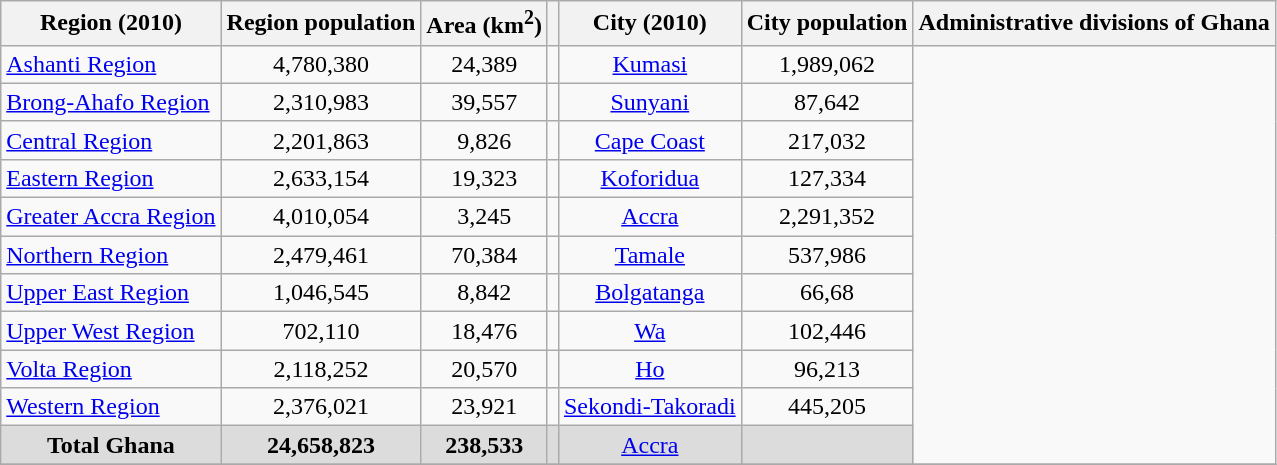<table class="wikitable sortable">
<tr>
<th>Region (2010)</th>
<th>Region population</th>
<th>Area (km<sup>2</sup>)</th>
<th></th>
<th>City (2010)</th>
<th>City population</th>
<th>Administrative divisions of Ghana</th>
</tr>
<tr>
<td border="1"><a href='#'>Ashanti Region</a></td>
<td style="text-align:center;">4,780,380</td>
<td style="text-align:center;">24,389</td>
<td style="text-align:center;"></td>
<td align="center"><a href='#'>Kumasi</a></td>
<td style="text-align:center;">1,989,062</td>
<td rowspan="11"></td>
</tr>
<tr>
<td border="1"><a href='#'>Brong-Ahafo Region</a></td>
<td style="text-align:center;">2,310,983</td>
<td style="text-align:center;">39,557</td>
<td style="text-align:center;"></td>
<td align="center"><a href='#'>Sunyani</a></td>
<td style="text-align:center;">87,642</td>
</tr>
<tr>
<td border="1"><a href='#'>Central Region</a></td>
<td style="text-align:center;">2,201,863</td>
<td style="text-align:center;">9,826</td>
<td style="text-align:center;"></td>
<td align="center"><a href='#'>Cape Coast</a></td>
<td style="text-align:center;">217,032</td>
</tr>
<tr>
<td border="1"><a href='#'>Eastern Region</a></td>
<td style="text-align:center;">2,633,154</td>
<td style="text-align:center;">19,323</td>
<td style="text-align:center;"></td>
<td style="text-align:center;"><a href='#'>Koforidua</a></td>
<td style="text-align:center;">127,334</td>
</tr>
<tr>
<td border="1"><a href='#'>Greater Accra Region</a></td>
<td style="text-align:center;">4,010,054</td>
<td style="text-align:center;">3,245</td>
<td style="text-align:center;"></td>
<td align="center"><a href='#'>Accra</a></td>
<td style="text-align:center;">2,291,352</td>
</tr>
<tr>
<td border="1"><a href='#'>Northern Region</a></td>
<td style="text-align:center;">2,479,461</td>
<td style="text-align:center;">70,384</td>
<td style="text-align:center;"></td>
<td style="text-align:center;"><a href='#'>Tamale</a></td>
<td style="text-align:center;">537,986</td>
</tr>
<tr>
<td border="1"><a href='#'>Upper East Region</a></td>
<td style="text-align:center;">1,046,545</td>
<td style="text-align:center;">8,842</td>
<td style="text-align:center;"></td>
<td align="center"><a href='#'>Bolgatanga</a></td>
<td style="text-align:center;">66,68</td>
</tr>
<tr>
<td border="1"><a href='#'>Upper West Region</a></td>
<td style="text-align:center;">702,110</td>
<td style="text-align:center;">18,476</td>
<td style="text-align:center;"></td>
<td align="center"><a href='#'>Wa</a></td>
<td style="text-align:center;">102,446</td>
</tr>
<tr>
<td border="1"><a href='#'>Volta Region</a></td>
<td style="text-align:center;">2,118,252</td>
<td style="text-align:center;">20,570</td>
<td style="text-align:center;"></td>
<td align="center"><a href='#'>Ho</a></td>
<td style="text-align:center;">96,213</td>
</tr>
<tr>
<td border="1"><a href='#'>Western Region</a></td>
<td style="text-align:center;">2,376,021</td>
<td style="text-align:center;">23,921</td>
<td style="text-align:center;"></td>
<td style="text-align:center;"><a href='#'>Sekondi-Takoradi</a></td>
<td style="text-align:center;">445,205</td>
</tr>
<tr class="sortbottom">
<td colspan="1" style="text-align:center; background: #DCDCDC;"><strong>Total  Ghana</strong></td>
<td style="text-align:center; background: #DCDCDC;"><strong>24,658,823</strong></td>
<td style="text-align:center; background:#DCDCDC;"><strong>238,533</strong></td>
<td style="text-align:center; background:#DCDCDC;"></td>
<td style="text-align:center; background:#DCDCDC;"><a href='#'>Accra</a></td>
<td style="text-align:center; background:#DCDCDC;"></td>
</tr>
<tr>
</tr>
</table>
